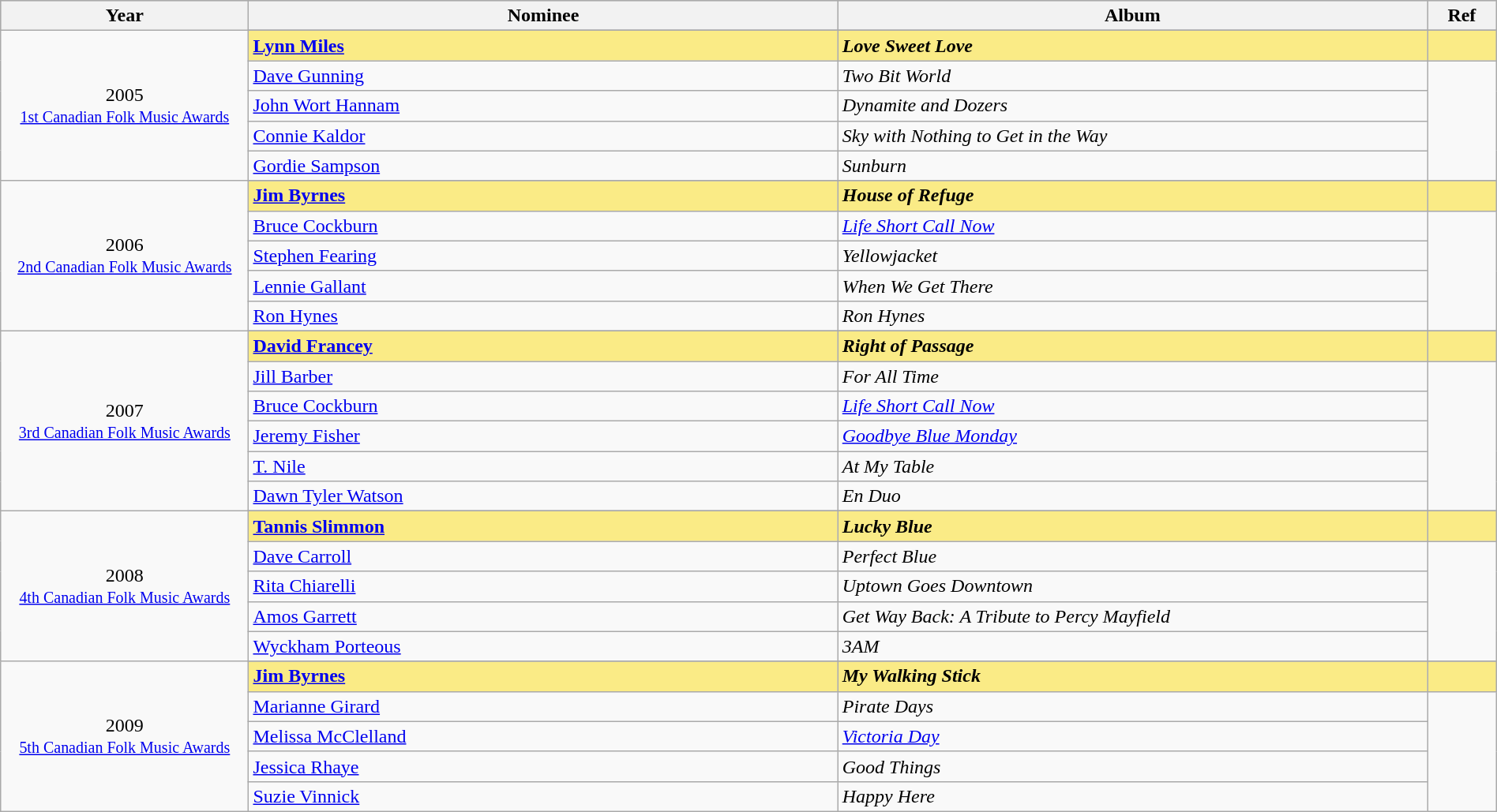<table class="wikitable" style="width:100%;">
<tr style="background:#bebebe;">
<th style="width:8%;">Year</th>
<th style="width:19%;">Nominee</th>
<th style="width:19%;">Album</th>
<th style="width:2%;">Ref</th>
</tr>
<tr>
<td rowspan="6" align="center">2005 <br> <small><a href='#'>1st Canadian Folk Music Awards</a></small></td>
</tr>
<tr style="background:#FAEB86;">
<td><strong><a href='#'>Lynn Miles</a></strong></td>
<td><strong><em>Love Sweet Love</em></strong></td>
<td></td>
</tr>
<tr>
<td><a href='#'>Dave Gunning</a></td>
<td><em>Two Bit World</em></td>
<td rowspan=4></td>
</tr>
<tr>
<td><a href='#'>John Wort Hannam</a></td>
<td><em>Dynamite and Dozers</em></td>
</tr>
<tr>
<td><a href='#'>Connie Kaldor</a></td>
<td><em>Sky with Nothing to Get in the Way</em></td>
</tr>
<tr>
<td><a href='#'>Gordie Sampson</a></td>
<td><em>Sunburn</em></td>
</tr>
<tr>
<td rowspan="6" align="center">2006 <br> <small><a href='#'>2nd Canadian Folk Music Awards</a></small></td>
</tr>
<tr style="background:#FAEB86;">
<td><strong><a href='#'>Jim Byrnes</a></strong></td>
<td><strong><em>House of Refuge</em></strong></td>
<td></td>
</tr>
<tr>
<td><a href='#'>Bruce Cockburn</a></td>
<td><em><a href='#'>Life Short Call Now</a></em></td>
<td rowspan=4></td>
</tr>
<tr>
<td><a href='#'>Stephen Fearing</a></td>
<td><em>Yellowjacket</em></td>
</tr>
<tr>
<td><a href='#'>Lennie Gallant</a></td>
<td><em>When We Get There</em></td>
</tr>
<tr>
<td><a href='#'>Ron Hynes</a></td>
<td><em>Ron Hynes</em></td>
</tr>
<tr>
<td rowspan="7" align="center">2007 <br> <small><a href='#'>3rd Canadian Folk Music Awards</a></small></td>
</tr>
<tr style="background:#FAEB86;">
<td><strong><a href='#'>David Francey</a></strong></td>
<td><strong><em>Right of Passage</em></strong></td>
<td></td>
</tr>
<tr>
<td><a href='#'>Jill Barber</a></td>
<td><em>For All Time</em></td>
<td rowspan=5></td>
</tr>
<tr>
<td><a href='#'>Bruce Cockburn</a></td>
<td><em><a href='#'>Life Short Call Now</a></em></td>
</tr>
<tr>
<td><a href='#'>Jeremy Fisher</a></td>
<td><em><a href='#'>Goodbye Blue Monday</a></em></td>
</tr>
<tr>
<td><a href='#'>T. Nile</a></td>
<td><em>At My Table</em></td>
</tr>
<tr>
<td><a href='#'>Dawn Tyler Watson</a></td>
<td><em>En Duo</em></td>
</tr>
<tr>
<td rowspan="6" align="center">2008 <br> <small><a href='#'>4th Canadian Folk Music Awards</a></small></td>
</tr>
<tr style="background:#FAEB86;">
<td><strong><a href='#'>Tannis Slimmon</a></strong></td>
<td><strong><em>Lucky Blue</em></strong></td>
<td></td>
</tr>
<tr>
<td><a href='#'>Dave Carroll</a></td>
<td><em>Perfect Blue</em></td>
<td rowspan=4></td>
</tr>
<tr>
<td><a href='#'>Rita Chiarelli</a></td>
<td><em>Uptown Goes Downtown</em></td>
</tr>
<tr>
<td><a href='#'>Amos Garrett</a></td>
<td><em>Get Way Back: A Tribute to Percy Mayfield</em></td>
</tr>
<tr>
<td><a href='#'>Wyckham Porteous</a></td>
<td><em>3AM</em></td>
</tr>
<tr>
<td rowspan="6" align="center">2009 <br> <small><a href='#'>5th Canadian Folk Music Awards</a></small></td>
</tr>
<tr style="background:#FAEB86;">
<td><strong><a href='#'>Jim Byrnes</a></strong></td>
<td><strong><em>My Walking Stick</em></strong></td>
<td></td>
</tr>
<tr>
<td><a href='#'>Marianne Girard</a></td>
<td><em>Pirate Days</em></td>
<td rowspan=4></td>
</tr>
<tr>
<td><a href='#'>Melissa McClelland</a></td>
<td><em><a href='#'>Victoria Day</a></em></td>
</tr>
<tr>
<td><a href='#'>Jessica Rhaye</a></td>
<td><em>Good Things</em></td>
</tr>
<tr>
<td><a href='#'>Suzie Vinnick</a></td>
<td><em>Happy Here</em></td>
</tr>
</table>
